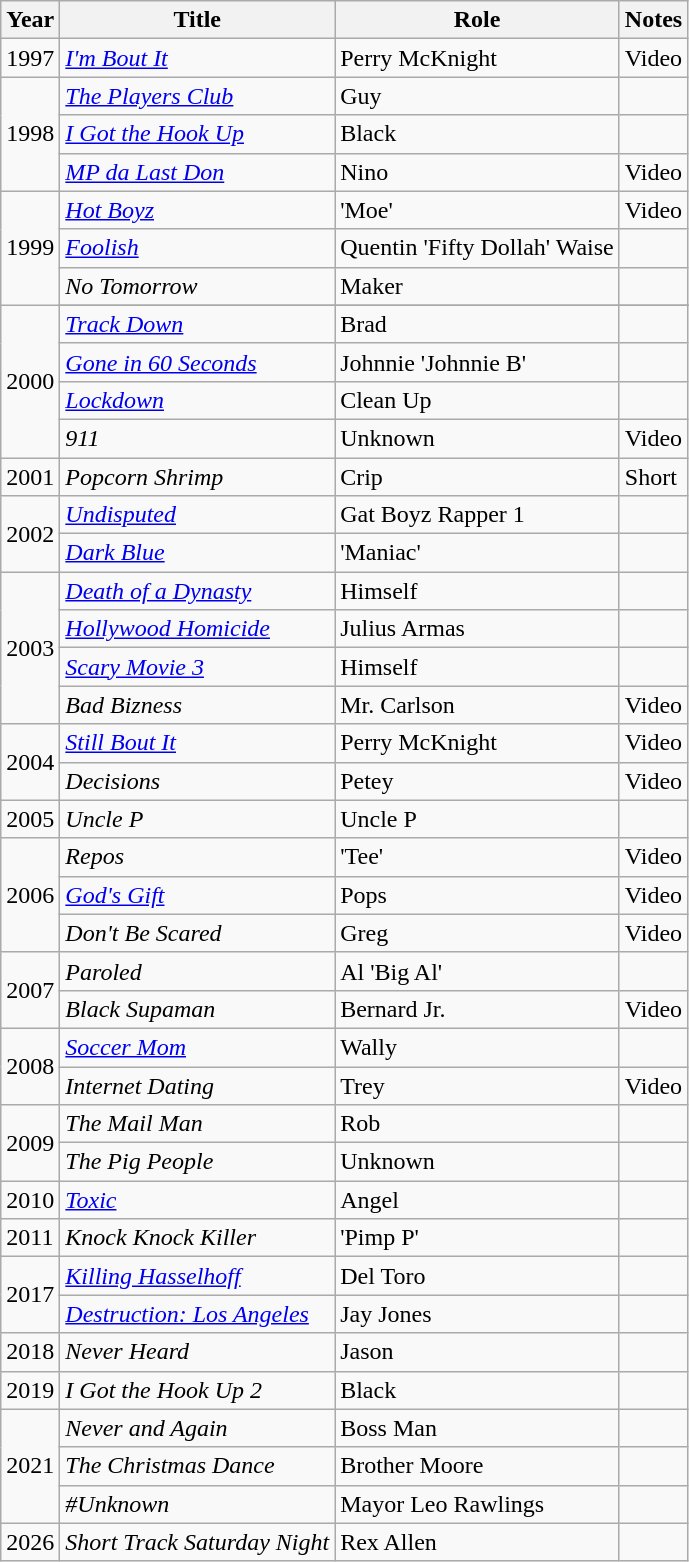<table class="wikitable">
<tr>
<th>Year</th>
<th>Title</th>
<th>Role</th>
<th>Notes</th>
</tr>
<tr>
<td>1997</td>
<td><em><a href='#'>I'm Bout It</a></em></td>
<td>Perry McKnight</td>
<td>Video</td>
</tr>
<tr>
<td rowspan="3">1998</td>
<td><em><a href='#'>The Players Club</a></em></td>
<td>Guy</td>
<td></td>
</tr>
<tr>
<td><em><a href='#'>I Got the Hook Up</a></em></td>
<td>Black</td>
<td></td>
</tr>
<tr>
<td><em><a href='#'>MP da Last Don</a></em></td>
<td>Nino</td>
<td>Video</td>
</tr>
<tr>
<td rowspan="3">1999</td>
<td><em><a href='#'>Hot Boyz</a></em></td>
<td>'Moe'</td>
<td>Video</td>
</tr>
<tr>
<td><em><a href='#'>Foolish</a></em></td>
<td>Quentin 'Fifty Dollah' Waise</td>
<td></td>
</tr>
<tr>
<td><em>No Tomorrow</em></td>
<td>Maker</td>
<td></td>
</tr>
<tr>
<td rowspan="5">2000</td>
</tr>
<tr>
<td><em><a href='#'>Track Down</a></em></td>
<td>Brad</td>
<td></td>
</tr>
<tr>
<td><em><a href='#'>Gone in 60 Seconds</a></em></td>
<td>Johnnie 'Johnnie B'</td>
<td></td>
</tr>
<tr>
<td><em><a href='#'>Lockdown</a></em></td>
<td>Clean Up</td>
<td></td>
</tr>
<tr>
<td><em>911</em></td>
<td>Unknown</td>
<td>Video</td>
</tr>
<tr>
<td>2001</td>
<td><em>Popcorn Shrimp</em></td>
<td>Crip</td>
<td>Short</td>
</tr>
<tr>
<td rowspan="2">2002</td>
<td><em><a href='#'>Undisputed</a></em></td>
<td>Gat Boyz Rapper 1</td>
<td></td>
</tr>
<tr>
<td><em><a href='#'>Dark Blue</a></em></td>
<td>'Maniac'</td>
<td></td>
</tr>
<tr>
<td rowspan="4">2003</td>
<td><em><a href='#'>Death of a Dynasty</a></em></td>
<td>Himself</td>
<td></td>
</tr>
<tr>
<td><em><a href='#'>Hollywood Homicide</a></em></td>
<td>Julius Armas</td>
<td></td>
</tr>
<tr>
<td><em><a href='#'>Scary Movie 3</a></em></td>
<td>Himself</td>
<td></td>
</tr>
<tr>
<td><em>Bad Bizness</em></td>
<td>Mr. Carlson</td>
<td>Video</td>
</tr>
<tr>
<td rowspan="2">2004</td>
<td><em><a href='#'>Still Bout It</a></em></td>
<td>Perry McKnight</td>
<td>Video</td>
</tr>
<tr>
<td><em>Decisions</em></td>
<td>Petey</td>
<td>Video</td>
</tr>
<tr>
<td>2005</td>
<td><em>Uncle P</em></td>
<td>Uncle P</td>
</tr>
<tr>
<td rowspan="3">2006</td>
<td><em>Repos</em></td>
<td>'Tee'</td>
<td>Video</td>
</tr>
<tr>
<td><em><a href='#'>God's Gift</a></em></td>
<td>Pops</td>
<td>Video</td>
</tr>
<tr>
<td><em>Don't Be Scared</em></td>
<td>Greg</td>
<td>Video</td>
</tr>
<tr>
<td rowspan="2">2007</td>
<td><em>Paroled</em></td>
<td>Al 'Big Al'</td>
<td></td>
</tr>
<tr>
<td><em>Black Supaman</em></td>
<td>Bernard Jr.</td>
<td>Video</td>
</tr>
<tr>
<td rowspan="2">2008</td>
<td><em><a href='#'>Soccer Mom</a></em></td>
<td>Wally</td>
<td></td>
</tr>
<tr>
<td><em>Internet Dating</em></td>
<td>Trey</td>
<td>Video</td>
</tr>
<tr>
<td rowspan="2">2009</td>
<td><em>The Mail Man</em></td>
<td>Rob</td>
</tr>
<tr>
<td><em>The Pig People</em></td>
<td>Unknown</td>
<td></td>
</tr>
<tr>
<td>2010</td>
<td><em><a href='#'>Toxic</a></em></td>
<td>Angel</td>
<td></td>
</tr>
<tr>
<td>2011</td>
<td><em>Knock Knock Killer</em></td>
<td>'Pimp P'</td>
<td></td>
</tr>
<tr>
<td rowspan="2">2017</td>
<td><em><a href='#'>Killing Hasselhoff</a></em></td>
<td>Del Toro</td>
<td></td>
</tr>
<tr>
<td><em><a href='#'>Destruction: Los Angeles</a></em></td>
<td>Jay Jones</td>
<td></td>
</tr>
<tr>
<td>2018</td>
<td><em>Never Heard</em></td>
<td>Jason</td>
<td></td>
</tr>
<tr>
<td>2019</td>
<td><em>I Got the Hook Up 2</em></td>
<td>Black</td>
<td></td>
</tr>
<tr>
<td rowspan="3">2021</td>
<td><em>Never and Again</em></td>
<td>Boss Man</td>
<td></td>
</tr>
<tr>
<td><em>The Christmas Dance</em></td>
<td>Brother Moore</td>
<td></td>
</tr>
<tr>
<td><em>#Unknown</em></td>
<td>Mayor Leo Rawlings</td>
<td></td>
</tr>
<tr>
<td>2026</td>
<td><em>Short Track Saturday Night</em></td>
<td>Rex Allen</td>
<td></td>
</tr>
</table>
